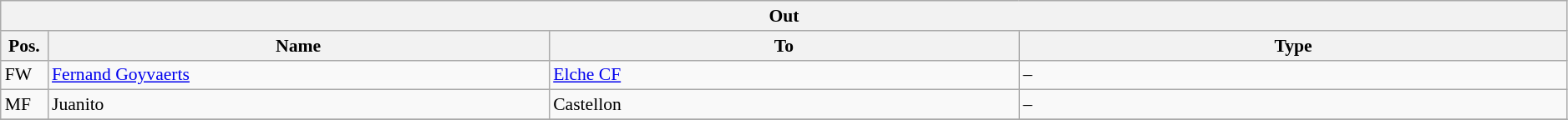<table class="wikitable" style="font-size:90%;width:99%;">
<tr>
<th colspan="4">Out</th>
</tr>
<tr>
<th width=3%>Pos.</th>
<th width=32%>Name</th>
<th width=30%>To</th>
<th width=35%>Type</th>
</tr>
<tr>
<td>FW</td>
<td><a href='#'>Fernand Goyvaerts</a></td>
<td><a href='#'>Elche CF</a></td>
<td>–</td>
</tr>
<tr>
<td>MF</td>
<td>Juanito</td>
<td>Castellon</td>
<td>–</td>
</tr>
<tr>
</tr>
</table>
